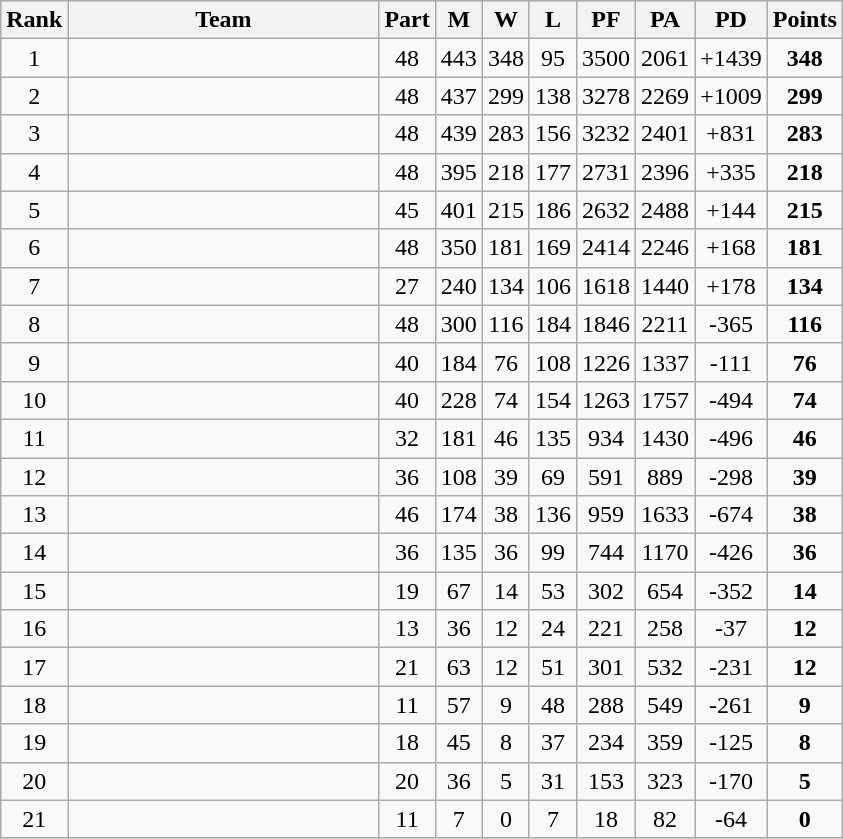<table class="wikitable sortable" style="text-align:center">
<tr>
<th>Rank</th>
<th width=200>Team</th>
<th>Part</th>
<th>M</th>
<th>W</th>
<th>L</th>
<th>PF</th>
<th>PA</th>
<th>PD</th>
<th>Points</th>
</tr>
<tr>
<td>1</td>
<td align=left></td>
<td>48</td>
<td>443</td>
<td>348</td>
<td>95</td>
<td>3500</td>
<td>2061</td>
<td>+1439</td>
<td><strong>348</strong></td>
</tr>
<tr>
<td>2</td>
<td align=left></td>
<td>48</td>
<td>437</td>
<td>299</td>
<td>138</td>
<td>3278</td>
<td>2269</td>
<td>+1009</td>
<td><strong>299</strong></td>
</tr>
<tr>
<td>3</td>
<td align=left></td>
<td>48</td>
<td>439</td>
<td>283</td>
<td>156</td>
<td>3232</td>
<td>2401</td>
<td>+831</td>
<td><strong>283</strong></td>
</tr>
<tr>
<td>4</td>
<td align=left></td>
<td>48</td>
<td>395</td>
<td>218</td>
<td>177</td>
<td>2731</td>
<td>2396</td>
<td>+335</td>
<td><strong>218</strong></td>
</tr>
<tr>
<td>5</td>
<td align=left></td>
<td>45</td>
<td>401</td>
<td>215</td>
<td>186</td>
<td>2632</td>
<td>2488</td>
<td>+144</td>
<td><strong>215</strong></td>
</tr>
<tr>
<td>6</td>
<td align=left></td>
<td>48</td>
<td>350</td>
<td>181</td>
<td>169</td>
<td>2414</td>
<td>2246</td>
<td>+168</td>
<td><strong>181</strong></td>
</tr>
<tr>
<td>7</td>
<td align=left></td>
<td>27</td>
<td>240</td>
<td>134</td>
<td>106</td>
<td>1618</td>
<td>1440</td>
<td>+178</td>
<td><strong>134</strong></td>
</tr>
<tr>
<td>8</td>
<td align=left></td>
<td>48</td>
<td>300</td>
<td>116</td>
<td>184</td>
<td>1846</td>
<td>2211</td>
<td>-365</td>
<td><strong>116</strong></td>
</tr>
<tr>
<td>9</td>
<td align=left></td>
<td>40</td>
<td>184</td>
<td>76</td>
<td>108</td>
<td>1226</td>
<td>1337</td>
<td>-111</td>
<td><strong>76</strong></td>
</tr>
<tr>
<td>10</td>
<td align=left></td>
<td>40</td>
<td>228</td>
<td>74</td>
<td>154</td>
<td>1263</td>
<td>1757</td>
<td>-494</td>
<td><strong>74</strong></td>
</tr>
<tr>
<td>11</td>
<td align=left></td>
<td>32</td>
<td>181</td>
<td>46</td>
<td>135</td>
<td>934</td>
<td>1430</td>
<td>-496</td>
<td><strong>46</strong></td>
</tr>
<tr>
<td>12</td>
<td align=left></td>
<td>36</td>
<td>108</td>
<td>39</td>
<td>69</td>
<td>591</td>
<td>889</td>
<td>-298</td>
<td><strong>39</strong></td>
</tr>
<tr>
<td>13</td>
<td align=left></td>
<td>46</td>
<td>174</td>
<td>38</td>
<td>136</td>
<td>959</td>
<td>1633</td>
<td>-674</td>
<td><strong>38</strong></td>
</tr>
<tr>
<td>14</td>
<td align=left></td>
<td>36</td>
<td>135</td>
<td>36</td>
<td>99</td>
<td>744</td>
<td>1170</td>
<td>-426</td>
<td><strong>36</strong></td>
</tr>
<tr>
<td>15</td>
<td align=left></td>
<td>19</td>
<td>67</td>
<td>14</td>
<td>53</td>
<td>302</td>
<td>654</td>
<td>-352</td>
<td><strong>14</strong></td>
</tr>
<tr>
<td>16</td>
<td align=left></td>
<td>13</td>
<td>36</td>
<td>12</td>
<td>24</td>
<td>221</td>
<td>258</td>
<td>-37</td>
<td><strong>12</strong></td>
</tr>
<tr>
<td>17</td>
<td align=left></td>
<td>21</td>
<td>63</td>
<td>12</td>
<td>51</td>
<td>301</td>
<td>532</td>
<td>-231</td>
<td><strong>12</strong></td>
</tr>
<tr>
<td>18</td>
<td align=left></td>
<td>11</td>
<td>57</td>
<td>9</td>
<td>48</td>
<td>288</td>
<td>549</td>
<td>-261</td>
<td><strong>9</strong></td>
</tr>
<tr>
<td>19</td>
<td align=left></td>
<td>18</td>
<td>45</td>
<td>8</td>
<td>37</td>
<td>234</td>
<td>359</td>
<td>-125</td>
<td><strong>8</strong></td>
</tr>
<tr>
<td>20</td>
<td align=left></td>
<td>20</td>
<td>36</td>
<td>5</td>
<td>31</td>
<td>153</td>
<td>323</td>
<td>-170</td>
<td><strong>5</strong></td>
</tr>
<tr>
<td>21</td>
<td align=left></td>
<td>11</td>
<td>7</td>
<td>0</td>
<td>7</td>
<td>18</td>
<td>82</td>
<td>-64</td>
<td><strong>0</strong></td>
</tr>
</table>
